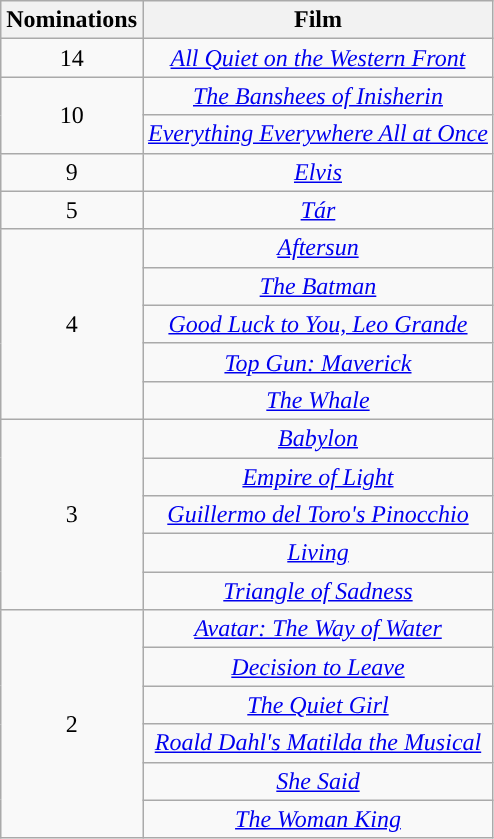<table class="wikitable" style="text-align:center;">
<tr>
<th style="background:">Nominations</th>
<th style="background:">Film</th>
</tr>
<tr>
<td>14</td>
<td><em><a href='#'>All Quiet on the Western Front</a></em></td>
</tr>
<tr>
<td rowspan="2">10</td>
<td><em><a href='#'>The Banshees of Inisherin</a></em></td>
</tr>
<tr>
<td><em><a href='#'>Everything Everywhere All at Once</a></em></td>
</tr>
<tr>
<td>9</td>
<td><em><a href='#'>Elvis</a></em></td>
</tr>
<tr>
<td>5</td>
<td><em><a href='#'>Tár</a></em></td>
</tr>
<tr>
<td rowspan="5">4</td>
<td><em><a href='#'>Aftersun</a></em></td>
</tr>
<tr>
<td><em><a href='#'>The Batman</a></em></td>
</tr>
<tr>
<td><em><a href='#'>Good Luck to You, Leo Grande</a></em></td>
</tr>
<tr>
<td><em><a href='#'>Top Gun: Maverick</a></em></td>
</tr>
<tr>
<td><em><a href='#'>The Whale</a></em></td>
</tr>
<tr>
<td rowspan="5">3</td>
<td><em><a href='#'>Babylon</a></em></td>
</tr>
<tr>
<td><em><a href='#'>Empire of Light</a></em></td>
</tr>
<tr>
<td><em><a href='#'>Guillermo del Toro's Pinocchio</a></em></td>
</tr>
<tr>
<td><em><a href='#'>Living</a></em></td>
</tr>
<tr>
<td><em><a href='#'>Triangle of Sadness</a></em></td>
</tr>
<tr>
<td rowspan="6">2</td>
<td><em><a href='#'>Avatar: The Way of Water</a></em></td>
</tr>
<tr>
<td><em><a href='#'>Decision to Leave</a></em></td>
</tr>
<tr>
<td><em><a href='#'>The Quiet Girl</a></em></td>
</tr>
<tr>
<td><em><a href='#'>Roald Dahl's Matilda the Musical</a></em></td>
</tr>
<tr>
<td><em><a href='#'>She Said</a></em></td>
</tr>
<tr>
<td><em><a href='#'>The Woman King</a></em></td>
</tr>
</table>
